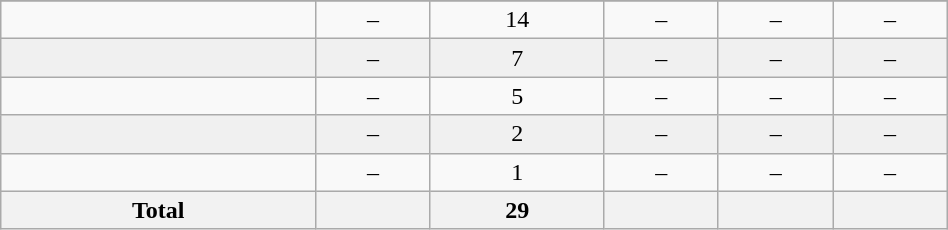<table class="wikitable sortable" width ="50%">
<tr align="center">
</tr>
<tr align="center" bgcolor="">
<td></td>
<td>–</td>
<td>14</td>
<td>–</td>
<td>–</td>
<td>–</td>
</tr>
<tr align="center" bgcolor="f0f0f0">
<td></td>
<td>–</td>
<td>7</td>
<td>–</td>
<td>–</td>
<td>–</td>
</tr>
<tr align="center" bgcolor="">
<td></td>
<td>–</td>
<td>5</td>
<td>–</td>
<td>–</td>
<td>–</td>
</tr>
<tr align="center" bgcolor="f0f0f0">
<td></td>
<td>–</td>
<td>2</td>
<td>–</td>
<td>–</td>
<td>–</td>
</tr>
<tr align="center" bgcolor="">
<td></td>
<td>–</td>
<td>1</td>
<td>–</td>
<td>–</td>
<td>–</td>
</tr>
<tr>
<th>Total</th>
<th></th>
<th>29</th>
<th></th>
<th></th>
<th></th>
</tr>
</table>
